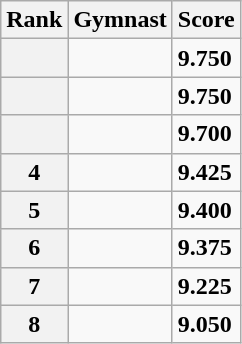<table class="wikitable sortable">
<tr>
<th scope="col">Rank</th>
<th scope="col">Gymnast</th>
<th scope="col">Score</th>
</tr>
<tr>
<th scope="row"></th>
<td></td>
<td><strong>9.750</strong></td>
</tr>
<tr>
<th scope="row"></th>
<td></td>
<td><strong>9.750</strong></td>
</tr>
<tr>
<th scope="row"></th>
<td></td>
<td><strong>9.700</strong></td>
</tr>
<tr>
<th scope="row">4</th>
<td></td>
<td><strong>9.425</strong></td>
</tr>
<tr>
<th scope="row">5</th>
<td></td>
<td><strong>9.400</strong></td>
</tr>
<tr>
<th scope="row">6</th>
<td></td>
<td><strong>9.375</strong></td>
</tr>
<tr>
<th scope="row">7</th>
<td></td>
<td><strong>9.225</strong></td>
</tr>
<tr>
<th scope="row">8</th>
<td></td>
<td><strong>9.050</strong></td>
</tr>
</table>
